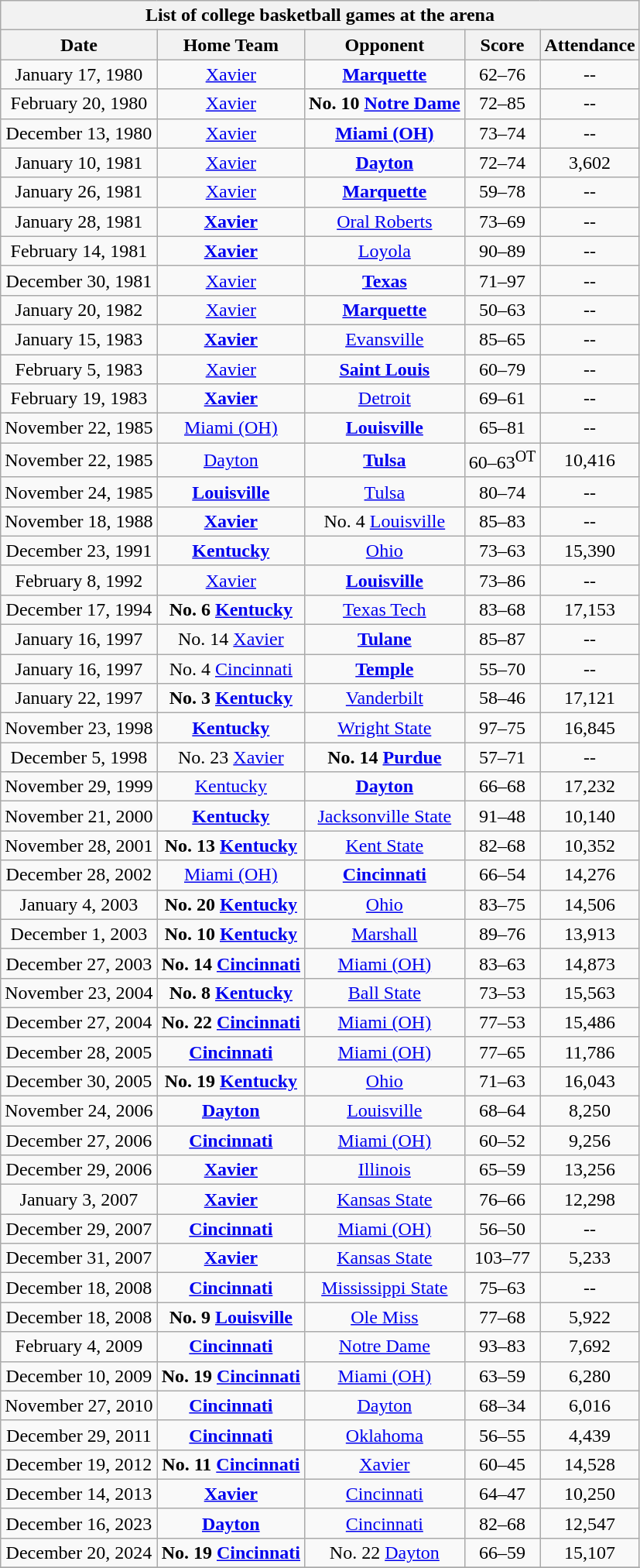<table class="wikitable sortable mw-collapsible mw-collapsed" style="text-align: center">
<tr>
<th colspan="5">List of college basketball games at the arena</th>
</tr>
<tr>
<th>Date</th>
<th>Home Team</th>
<th>Opponent</th>
<th>Score</th>
<th>Attendance</th>
</tr>
<tr>
<td>January 17, 1980</td>
<td><a href='#'>Xavier</a></td>
<td><strong><a href='#'>Marquette</a></strong></td>
<td>62–76</td>
<td>--</td>
</tr>
<tr>
<td>February 20, 1980</td>
<td><a href='#'>Xavier</a></td>
<td><strong>No. 10 <a href='#'>Notre Dame</a></strong></td>
<td>72–85</td>
<td>--</td>
</tr>
<tr>
<td>December 13, 1980</td>
<td><a href='#'>Xavier</a></td>
<td><strong><a href='#'>Miami (OH)</a> </strong></td>
<td>73–74</td>
<td>--</td>
</tr>
<tr>
<td>January 10, 1981</td>
<td><a href='#'>Xavier</a></td>
<td><strong><a href='#'>Dayton</a> </strong></td>
<td>72–74</td>
<td>3,602</td>
</tr>
<tr>
<td>January 26, 1981</td>
<td><a href='#'>Xavier</a></td>
<td><strong><a href='#'>Marquette</a></strong></td>
<td>59–78</td>
<td>--</td>
</tr>
<tr>
<td>January 28, 1981</td>
<td><strong><a href='#'>Xavier</a></strong></td>
<td><a href='#'>Oral Roberts</a></td>
<td>73–69</td>
<td>--</td>
</tr>
<tr>
<td>February 14, 1981</td>
<td><strong><a href='#'>Xavier</a></strong></td>
<td><a href='#'>Loyola</a></td>
<td>90–89</td>
<td>--</td>
</tr>
<tr>
<td>December 30, 1981</td>
<td><a href='#'>Xavier</a></td>
<td><strong><a href='#'>Texas</a></strong></td>
<td>71–97</td>
<td>--</td>
</tr>
<tr>
<td>January 20, 1982</td>
<td><a href='#'>Xavier</a></td>
<td><strong><a href='#'>Marquette</a></strong></td>
<td>50–63</td>
<td>--</td>
</tr>
<tr>
<td>January 15, 1983</td>
<td><strong><a href='#'>Xavier</a></strong></td>
<td><a href='#'>Evansville</a></td>
<td>85–65</td>
<td>--</td>
</tr>
<tr>
<td>February 5, 1983</td>
<td><a href='#'>Xavier</a></td>
<td><strong><a href='#'>Saint Louis</a></strong></td>
<td>60–79</td>
<td>--</td>
</tr>
<tr>
<td>February 19, 1983</td>
<td><strong><a href='#'>Xavier</a></strong></td>
<td><a href='#'>Detroit</a></td>
<td>69–61</td>
<td>--</td>
</tr>
<tr>
<td>November 22, 1985</td>
<td><a href='#'>Miami (OH)</a></td>
<td><strong><a href='#'>Louisville</a></strong></td>
<td>65–81</td>
<td>--</td>
</tr>
<tr>
<td>November 22, 1985</td>
<td><a href='#'>Dayton</a></td>
<td><strong><a href='#'>Tulsa</a></strong></td>
<td>60–63<sup>OT</sup></td>
<td>10,416</td>
</tr>
<tr>
<td>November 24, 1985</td>
<td><strong><a href='#'>Louisville</a></strong></td>
<td><a href='#'>Tulsa</a></td>
<td>80–74</td>
<td>--</td>
</tr>
<tr>
<td>November 18, 1988</td>
<td><strong><a href='#'>Xavier</a></strong></td>
<td>No. 4 <a href='#'>Louisville</a></td>
<td>85–83</td>
<td>--</td>
</tr>
<tr>
<td>December 23, 1991</td>
<td><strong><a href='#'>Kentucky</a></strong></td>
<td><a href='#'>Ohio</a></td>
<td>73–63</td>
<td>15,390</td>
</tr>
<tr>
<td>February 8, 1992</td>
<td><a href='#'>Xavier</a></td>
<td><strong><a href='#'>Louisville</a></strong></td>
<td>73–86</td>
<td>--</td>
</tr>
<tr>
<td>December 17, 1994</td>
<td><strong>No. 6 <a href='#'>Kentucky</a></strong></td>
<td><a href='#'>Texas Tech</a></td>
<td>83–68</td>
<td>17,153</td>
</tr>
<tr>
<td>January 16, 1997</td>
<td>No. 14 <a href='#'>Xavier</a></td>
<td><strong><a href='#'>Tulane</a></strong></td>
<td>85–87</td>
<td>--</td>
</tr>
<tr>
<td>January 16, 1997</td>
<td>No. 4 <a href='#'>Cincinnati</a></td>
<td><strong><a href='#'>Temple</a></strong></td>
<td>55–70</td>
<td>--</td>
</tr>
<tr>
<td>January 22, 1997</td>
<td><strong>No. 3 <a href='#'>Kentucky</a></strong></td>
<td><a href='#'>Vanderbilt</a></td>
<td>58–46</td>
<td>17,121</td>
</tr>
<tr>
<td>November 23, 1998</td>
<td><strong><a href='#'>Kentucky</a></strong></td>
<td><a href='#'>Wright State</a></td>
<td>97–75</td>
<td>16,845</td>
</tr>
<tr>
<td>December 5, 1998</td>
<td>No. 23 <a href='#'>Xavier</a></td>
<td><strong>No. 14 <a href='#'>Purdue</a></strong></td>
<td>57–71</td>
<td>--</td>
</tr>
<tr>
<td>November 29, 1999</td>
<td><a href='#'>Kentucky</a></td>
<td><strong><a href='#'>Dayton</a></strong></td>
<td>66–68</td>
<td>17,232</td>
</tr>
<tr>
<td>November 21, 2000</td>
<td><strong><a href='#'>Kentucky</a></strong></td>
<td><a href='#'>Jacksonville State</a></td>
<td>91–48</td>
<td>10,140</td>
</tr>
<tr>
<td>November 28, 2001</td>
<td><strong>No. 13 <a href='#'>Kentucky</a></strong></td>
<td><a href='#'>Kent State</a></td>
<td>82–68</td>
<td>10,352</td>
</tr>
<tr>
<td>December 28, 2002</td>
<td><a href='#'>Miami (OH)</a></td>
<td><strong><a href='#'>Cincinnati</a></strong></td>
<td>66–54</td>
<td>14,276</td>
</tr>
<tr>
<td>January 4, 2003</td>
<td><strong>No. 20 <a href='#'>Kentucky</a></strong></td>
<td><a href='#'>Ohio</a></td>
<td>83–75</td>
<td>14,506</td>
</tr>
<tr>
<td>December 1, 2003</td>
<td><strong>No. 10 <a href='#'>Kentucky</a></strong></td>
<td><a href='#'>Marshall</a></td>
<td>89–76</td>
<td>13,913</td>
</tr>
<tr>
<td>December 27, 2003</td>
<td><strong>No. 14 <a href='#'>Cincinnati</a></strong></td>
<td><a href='#'>Miami (OH)</a></td>
<td>83–63</td>
<td>14,873</td>
</tr>
<tr>
<td>November 23, 2004</td>
<td><strong>No. 8 <a href='#'>Kentucky</a></strong></td>
<td><a href='#'>Ball State</a></td>
<td>73–53</td>
<td>15,563</td>
</tr>
<tr>
<td>December 27, 2004</td>
<td><strong>No. 22 <a href='#'>Cincinnati</a></strong></td>
<td><a href='#'>Miami (OH)</a></td>
<td>77–53</td>
<td>15,486</td>
</tr>
<tr>
<td>December 28, 2005</td>
<td><strong><a href='#'>Cincinnati</a></strong></td>
<td><a href='#'>Miami (OH)</a></td>
<td>77–65</td>
<td>11,786</td>
</tr>
<tr>
<td>December 30, 2005</td>
<td><strong>No. 19 <a href='#'>Kentucky</a></strong></td>
<td><a href='#'>Ohio</a></td>
<td>71–63</td>
<td>16,043</td>
</tr>
<tr>
<td>November 24, 2006</td>
<td><strong><a href='#'>Dayton</a></strong></td>
<td><a href='#'>Louisville</a></td>
<td>68–64</td>
<td>8,250</td>
</tr>
<tr>
<td>December 27, 2006</td>
<td><strong><a href='#'>Cincinnati</a></strong></td>
<td><a href='#'>Miami (OH)</a></td>
<td>60–52</td>
<td>9,256</td>
</tr>
<tr>
<td>December 29, 2006</td>
<td><strong><a href='#'>Xavier</a></strong></td>
<td><a href='#'>Illinois</a></td>
<td>65–59</td>
<td>13,256</td>
</tr>
<tr>
<td>January 3, 2007</td>
<td><strong><a href='#'>Xavier</a></strong></td>
<td><a href='#'>Kansas State</a></td>
<td>76–66</td>
<td>12,298</td>
</tr>
<tr>
<td>December 29, 2007</td>
<td><strong><a href='#'>Cincinnati</a></strong></td>
<td><a href='#'>Miami (OH)</a></td>
<td>56–50</td>
<td>--</td>
</tr>
<tr>
<td>December 31, 2007</td>
<td><strong><a href='#'>Xavier</a></strong></td>
<td><a href='#'>Kansas State</a></td>
<td>103–77</td>
<td>5,233</td>
</tr>
<tr>
<td>December 18, 2008</td>
<td><strong><a href='#'>Cincinnati</a></strong></td>
<td><a href='#'>Mississippi State</a></td>
<td>75–63</td>
<td>--</td>
</tr>
<tr>
<td>December 18, 2008</td>
<td><strong>No. 9 <a href='#'>Louisville</a></strong></td>
<td><a href='#'>Ole Miss</a></td>
<td>77–68</td>
<td>5,922</td>
</tr>
<tr>
<td>February 4, 2009</td>
<td><strong><a href='#'>Cincinnati</a></strong></td>
<td><a href='#'>Notre Dame</a></td>
<td>93–83</td>
<td>7,692</td>
</tr>
<tr>
<td>December 10, 2009</td>
<td><strong>No. 19 <a href='#'>Cincinnati</a></strong></td>
<td><a href='#'>Miami (OH)</a></td>
<td>63–59</td>
<td>6,280</td>
</tr>
<tr>
<td>November 27, 2010</td>
<td><strong><a href='#'>Cincinnati</a></strong></td>
<td><a href='#'>Dayton</a></td>
<td>68–34</td>
<td>6,016</td>
</tr>
<tr>
<td>December 29, 2011</td>
<td><strong><a href='#'>Cincinnati</a></strong></td>
<td><a href='#'>Oklahoma</a></td>
<td>56–55</td>
<td>4,439</td>
</tr>
<tr>
<td>December 19, 2012</td>
<td><strong>No. 11 <a href='#'>Cincinnati</a></strong></td>
<td><a href='#'>Xavier</a></td>
<td>60–45</td>
<td>14,528</td>
</tr>
<tr>
<td>December 14, 2013</td>
<td><strong><a href='#'>Xavier</a></strong></td>
<td><a href='#'>Cincinnati</a></td>
<td>64–47</td>
<td>10,250</td>
</tr>
<tr>
<td>December 16, 2023</td>
<td><strong><a href='#'>Dayton</a></strong></td>
<td><a href='#'>Cincinnati</a></td>
<td>82–68</td>
<td>12,547</td>
</tr>
<tr>
<td>December 20, 2024</td>
<td><strong>No. 19 <a href='#'>Cincinnati</a></strong></td>
<td>No. 22 <a href='#'>Dayton</a></td>
<td>66–59</td>
<td>15,107</td>
</tr>
<tr>
</tr>
</table>
